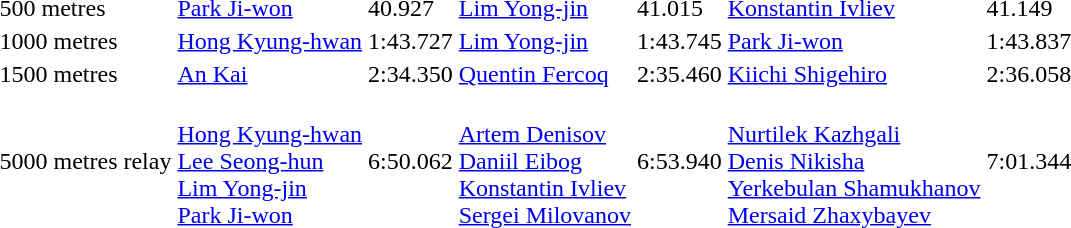<table>
<tr>
<td>500 metres<br></td>
<td> <a href='#'>Park Ji-won</a></td>
<td>40.927</td>
<td> <a href='#'>Lim Yong-jin</a></td>
<td>41.015</td>
<td> <a href='#'>Konstantin Ivliev</a></td>
<td>41.149</td>
</tr>
<tr>
<td>1000 metres<br></td>
<td> <a href='#'>Hong Kyung-hwan</a></td>
<td>1:43.727</td>
<td> <a href='#'>Lim Yong-jin</a></td>
<td>1:43.745</td>
<td> <a href='#'>Park Ji-won</a></td>
<td>1:43.837</td>
</tr>
<tr>
<td>1500 metres<br></td>
<td> <a href='#'>An Kai</a></td>
<td>2:34.350</td>
<td> <a href='#'>Quentin Fercoq</a></td>
<td>2:35.460</td>
<td> <a href='#'>Kiichi Shigehiro</a></td>
<td>2:36.058</td>
</tr>
<tr>
<td>5000 metres relay<br></td>
<td><br><a href='#'>Hong Kyung-hwan</a><br><a href='#'>Lee Seong-hun</a><br><a href='#'>Lim Yong-jin</a><br><a href='#'>Park Ji-won</a></td>
<td>6:50.062</td>
<td><br><a href='#'>Artem Denisov</a><br><a href='#'>Daniil Eibog</a><br><a href='#'>Konstantin Ivliev</a><br><a href='#'>Sergei Milovanov</a></td>
<td>6:53.940</td>
<td><br><a href='#'>Nurtilek Kazhgali</a><br><a href='#'>Denis Nikisha</a><br><a href='#'>Yerkebulan Shamukhanov</a><br><a href='#'>Mersaid Zhaxybayev</a></td>
<td>7:01.344</td>
</tr>
</table>
